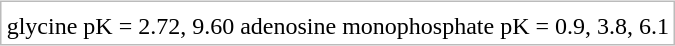<table style="float: right; border: 1px solid #BBB; margin: .46em 0 0 .2em;">
<tr>
<td></td>
<td></td>
</tr>
<tr>
<td align=center>glycine pK = 2.72, 9.60</td>
<td align=center>adenosine monophosphate pK = 0.9, 3.8, 6.1</td>
</tr>
</table>
